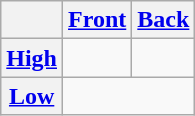<table class="wikitable" style="text-align: center;">
<tr>
<th></th>
<th><a href='#'>Front</a></th>
<th><a href='#'>Back</a></th>
</tr>
<tr>
<th><a href='#'>High</a></th>
<td>   </td>
<td>   </td>
</tr>
<tr>
<th><a href='#'>Low</a></th>
<td colspan=2>   </td>
</tr>
</table>
